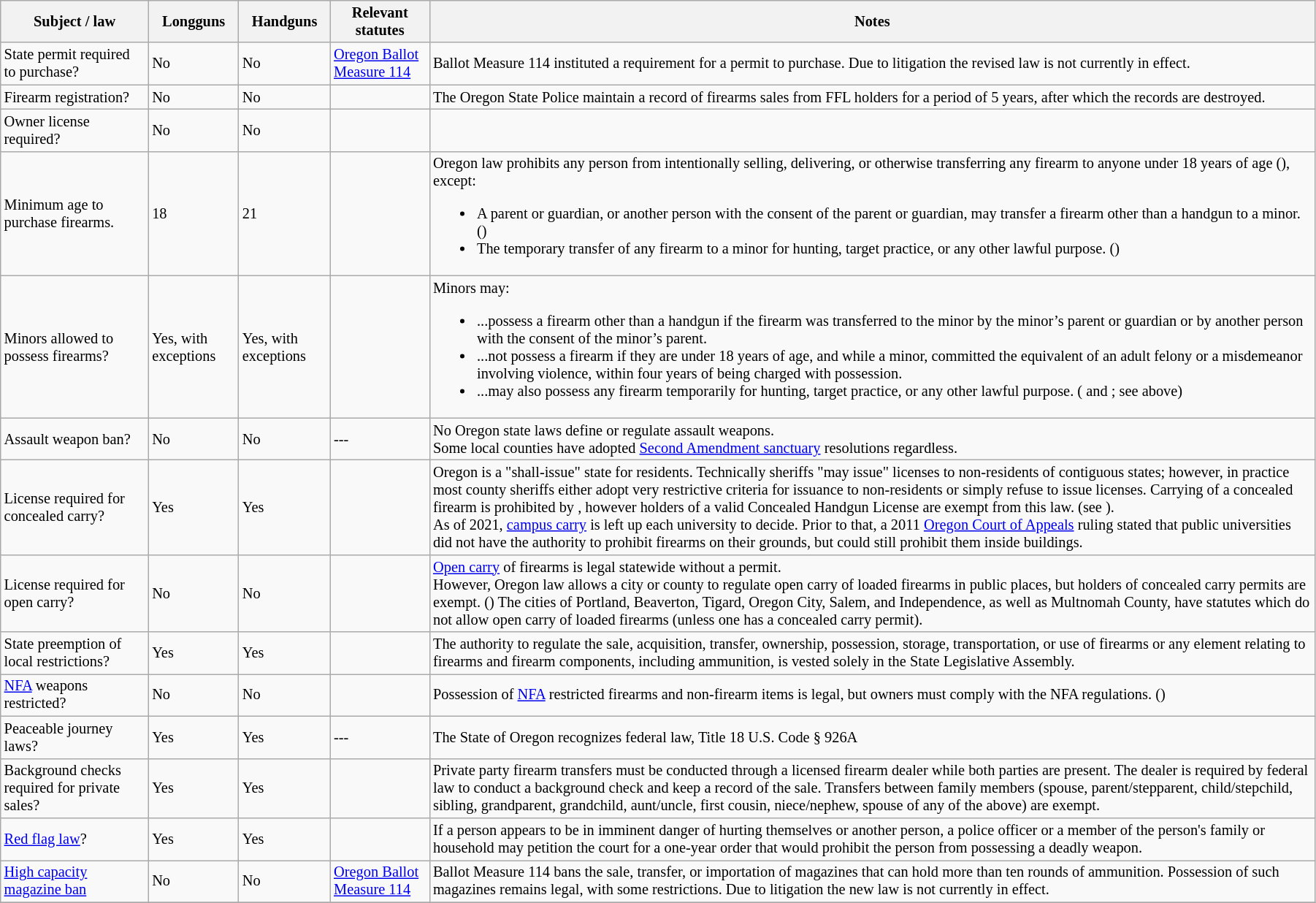<table class="wikitable"  style="font-size:85%; width:95%;">
<tr>
<th>Subject / law</th>
<th>Longguns</th>
<th>Handguns</th>
<th>Relevant statutes</th>
<th>Notes</th>
</tr>
<tr>
<td>State permit required to purchase?</td>
<td>No</td>
<td>No</td>
<td><a href='#'>Oregon Ballot Measure 114</a></td>
<td>Ballot Measure 114 instituted a requirement for a permit to purchase.  Due to litigation the revised law is not currently in effect.</td>
</tr>
<tr>
<td>Firearm registration?</td>
<td>No</td>
<td>No</td>
<td></td>
<td>The Oregon State Police maintain a record of firearms sales from FFL holders for a period of 5 years, after which the records are destroyed.</td>
</tr>
<tr>
<td>Owner license required?</td>
<td>No</td>
<td>No</td>
<td></td>
<td></td>
</tr>
<tr>
<td>Minimum age to purchase firearms.</td>
<td>18</td>
<td>21</td>
<td></td>
<td>Oregon law prohibits any person from intentionally selling, delivering, or otherwise transferring any firearm to anyone under 18 years of age (), except:<br><ul><li>A parent or guardian, or another person with the consent of the parent or guardian, may transfer a firearm other than a handgun to a minor. ()</li><li>The temporary transfer of any firearm to a minor for hunting, target practice, or any other lawful purpose. ()</li></ul></td>
</tr>
<tr>
<td>Minors allowed to possess firearms?</td>
<td>Yes, with exceptions</td>
<td>Yes, with exceptions</td>
<td></td>
<td>Minors may:<br><ul><li>...possess a firearm other than a handgun if the firearm was transferred to the minor by the minor’s parent or guardian or by another person with the consent of the minor’s parent. </li><li>...not possess a firearm if they are under 18 years of age, and while a minor, committed the equivalent of an adult felony or a misdemeanor involving violence, within four years of being charged with possession. </li><li>...may also possess any firearm temporarily for hunting, target practice, or any other lawful purpose.  ( and ; see above)</li></ul></td>
</tr>
<tr>
<td>Assault weapon ban?</td>
<td>No</td>
<td>No</td>
<td><div>---</div></td>
<td>No Oregon state laws define or regulate assault weapons.<br>Some local counties have adopted <a href='#'>Second Amendment sanctuary</a> resolutions regardless.</td>
</tr>
<tr>
<td>License required for concealed carry?</td>
<td>Yes</td>
<td>Yes</td>
<td></td>
<td>Oregon is a "shall-issue" state for residents. Technically sheriffs "may issue" licenses to non-residents of contiguous states; however, in practice most county sheriffs either adopt very restrictive criteria for issuance to non-residents or simply refuse to issue licenses.  Carrying of a concealed firearm is prohibited by , however holders of a valid Concealed Handgun License are exempt from this law. (see ).<br>As of 2021, <a href='#'>campus carry</a> is left up each university to decide. Prior to that, a 2011 <a href='#'>Oregon Court of Appeals</a> ruling stated that public universities did not have the authority to prohibit firearms on their grounds, but could still prohibit them inside buildings.</td>
</tr>
<tr>
<td>License required for open carry?</td>
<td>No</td>
<td>No</td>
<td></td>
<td><a href='#'>Open carry</a> of firearms is legal statewide without a permit.<br>However, Oregon law allows a city or county to regulate open carry of loaded firearms in public places, but holders of concealed carry permits are exempt. () The cities of Portland, Beaverton, Tigard, Oregon City, Salem, and Independence, as well as Multnomah County, have statutes which do not allow open carry of loaded firearms (unless one has a concealed carry permit).</td>
</tr>
<tr>
<td>State preemption of local restrictions?</td>
<td>Yes</td>
<td>Yes</td>
<td></td>
<td>The authority to regulate the sale, acquisition, transfer, ownership, possession, storage, transportation, or use of firearms or any element relating to firearms and firearm components, including ammunition, is vested solely in the State Legislative Assembly.</td>
</tr>
<tr>
<td><a href='#'>NFA</a> weapons restricted?</td>
<td>No</td>
<td>No</td>
<td></td>
<td>Possession of <a href='#'>NFA</a> restricted firearms and non-firearm items is legal, but owners must comply with the NFA regulations. ()</td>
</tr>
<tr>
<td>Peaceable journey laws?</td>
<td>Yes</td>
<td>Yes</td>
<td><div>---</div></td>
<td>The State of Oregon recognizes federal law, Title 18 U.S. Code § 926A</td>
</tr>
<tr>
<td>Background checks required for private sales?</td>
<td>Yes</td>
<td>Yes</td>
<td></td>
<td>Private party firearm transfers must be conducted through a licensed firearm dealer while both parties are present. The dealer is required by federal law to conduct a background check and keep a record of the sale. Transfers between family members (spouse, parent/stepparent, child/stepchild, sibling, grandparent, grandchild, aunt/uncle, first cousin, niece/nephew, spouse of any of the above) are exempt.</td>
</tr>
<tr>
<td><a href='#'>Red flag law</a>?</td>
<td>Yes</td>
<td>Yes</td>
<td></td>
<td>If a person appears to be in imminent danger of hurting themselves or another person, a police officer or a member of the person's family or household may petition the court for a one-year order that would prohibit the person from possessing a deadly weapon.</td>
</tr>
<tr>
<td><a href='#'>High capacity magazine ban</a></td>
<td>No</td>
<td>No</td>
<td><a href='#'>Oregon Ballot Measure 114</a></td>
<td>Ballot Measure 114 bans the sale, transfer, or importation of magazines that can hold more than ten rounds of ammunition. Possession of such magazines remains legal, with some restrictions. Due to litigation the new law is not currently in effect.</td>
</tr>
<tr>
</tr>
</table>
